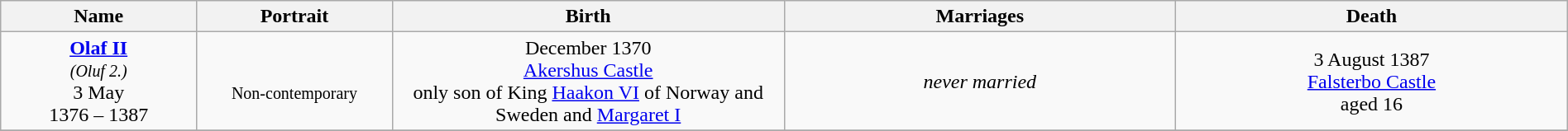<table style="text-align:center; width:100%" class="wikitable">
<tr>
<th width=10%>Name</th>
<th width=10%>Portrait</th>
<th width=20%>Birth</th>
<th width=20%>Marriages</th>
<th width=20%>Death</th>
</tr>
<tr>
<td><strong><a href='#'>Olaf II</a></strong><br><small><em>(Oluf 2.)</em></small><br>3 May<br>1376 – 1387</td>
<td><br><small>Non-contemporary</small></td>
<td>December 1370<br><a href='#'>Akershus Castle</a><br>only son of King <a href='#'>Haakon VI</a> of Norway and Sweden and <a href='#'>Margaret I</a></td>
<td><em>never married</em></td>
<td>3 August 1387<br><a href='#'>Falsterbo Castle</a><br>aged 16</td>
</tr>
<tr>
</tr>
</table>
